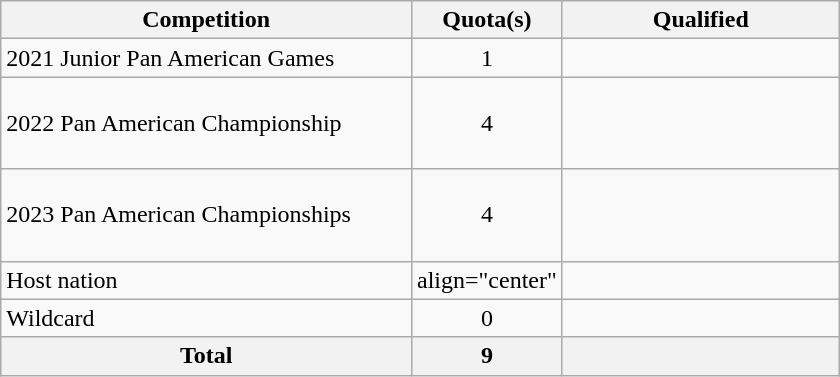<table class = "wikitable" width=560>
<tr>
<th width=300>Competition</th>
<th width=80>Quota(s)</th>
<th width=200>Qualified</th>
</tr>
<tr>
<td>2021 Junior Pan American Games</td>
<td align="center">1</td>
<td></td>
</tr>
<tr>
<td>2022 Pan American Championship</td>
<td align="center">4</td>
<td><br><br><br></td>
</tr>
<tr>
<td>2023 Pan American Championships</td>
<td align="center">4</td>
<td><br><br><br></td>
</tr>
<tr>
<td>Host nation</td>
<td>align="center" </td>
<td></td>
</tr>
<tr>
<td>Wildcard</td>
<td align="center">0</td>
<td></td>
</tr>
<tr>
<th>Total</th>
<th>9</th>
<th></th>
</tr>
</table>
